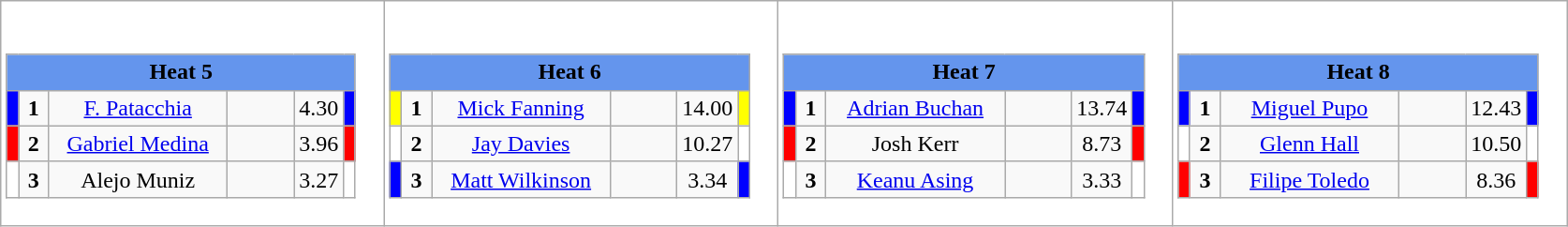<table class="wikitable" style="background:#fff;">
<tr>
<td><div><br><table class="wikitable">
<tr>
<td colspan="6"  style="text-align:center; background:#6495ed;"><strong>Heat 5</strong></td>
</tr>
<tr>
<td style="width:01px; background: #00f;"></td>
<td style="width:14px; text-align:center;"><strong>1</strong></td>
<td style="width:120px; text-align:center;"><a href='#'>F. Patacchia</a></td>
<td style="width:40px; text-align:center;"></td>
<td style="width:20px; text-align:center;">4.30</td>
<td style="width:01px; background: #00f;"></td>
</tr>
<tr>
<td style="width:01px; background: #f00;"></td>
<td style="width:14px; text-align:center;"><strong>2</strong></td>
<td style="width:120px; text-align:center;"><a href='#'>Gabriel Medina</a></td>
<td style="width:40px; text-align:center;"></td>
<td style="width:20px; text-align:center;">3.96</td>
<td style="width:01px; background: #f00;"></td>
</tr>
<tr>
<td style="width:01px; background: #fff;"></td>
<td style="width:14px; text-align:center;"><strong>3</strong></td>
<td style="width:120px; text-align:center;">Alejo Muniz</td>
<td style="width:40px; text-align:center;"></td>
<td style="width:20px; text-align:center;">3.27</td>
<td style="width:01px; background: #fff;"></td>
</tr>
</table>
</div></td>
<td><div><br><table class="wikitable">
<tr>
<td colspan="6"  style="text-align:center; background:#6495ed;"><strong>Heat 6</strong></td>
</tr>
<tr>
<td style="width:01px; background: #ff0;"></td>
<td style="width:14px; text-align:center;"><strong>1</strong></td>
<td style="width:120px; text-align:center;"><a href='#'>Mick Fanning</a></td>
<td style="width:40px; text-align:center;"></td>
<td style="width:20px; text-align:center;">14.00</td>
<td style="width:01px; background: #ff0;"></td>
</tr>
<tr>
<td style="width:01px; background: #fff;"></td>
<td style="width:14px; text-align:center;"><strong>2</strong></td>
<td style="width:120px; text-align:center;"><a href='#'>Jay Davies</a></td>
<td style="width:40px; text-align:center;"></td>
<td style="width:20px; text-align:center;">10.27</td>
<td style="width:01px; background: #fff;"></td>
</tr>
<tr>
<td style="width:01px; background: #00f;"></td>
<td style="width:14px; text-align:center;"><strong>3</strong></td>
<td style="width:120px; text-align:center;"><a href='#'>Matt Wilkinson</a></td>
<td style="width:40px; text-align:center;"></td>
<td style="width:20px; text-align:center;">3.34</td>
<td style="width:01px; background: #00f;"></td>
</tr>
</table>
</div></td>
<td><div><br><table class="wikitable">
<tr>
<td colspan="6"  style="text-align:center; background:#6495ed;"><strong>Heat 7</strong></td>
</tr>
<tr>
<td style="width:01px; background: #00f;"></td>
<td style="width:14px; text-align:center;"><strong>1</strong></td>
<td style="width:120px; text-align:center;"><a href='#'>Adrian Buchan</a></td>
<td style="width:40px; text-align:center;"></td>
<td style="width:20px; text-align:center;">13.74</td>
<td style="width:01px; background: #00f;"></td>
</tr>
<tr>
<td style="width:01px; background: #f00;"></td>
<td style="width:14px; text-align:center;"><strong>2</strong></td>
<td style="width:120px; text-align:center;">Josh Kerr</td>
<td style="width:40px; text-align:center;"></td>
<td style="width:20px; text-align:center;">8.73</td>
<td style="width:01px; background: #f00;"></td>
</tr>
<tr>
<td style="width:01px; background: #fff;"></td>
<td style="width:14px; text-align:center;"><strong>3</strong></td>
<td style="width:120px; text-align:center;"><a href='#'>Keanu Asing</a></td>
<td style="width:40px; text-align:center;"></td>
<td style="width:20px; text-align:center;">3.33</td>
<td style="width:01px; background: #fff;"></td>
</tr>
</table>
</div></td>
<td><div><br><table class="wikitable">
<tr>
<td colspan="6"  style="text-align:center; background:#6495ed;"><strong>Heat 8</strong></td>
</tr>
<tr>
<td style="width:01px; background: #00f;"></td>
<td style="width:14px; text-align:center;"><strong>1</strong></td>
<td style="width:120px; text-align:center;"><a href='#'>Miguel Pupo</a></td>
<td style="width:40px; text-align:center;"></td>
<td style="width:20px; text-align:center;">12.43</td>
<td style="width:01px; background: #00f;"></td>
</tr>
<tr>
<td style="width:01px; background: #fff;"></td>
<td style="width:14px; text-align:center;"><strong>2</strong></td>
<td style="width:120px; text-align:center;"><a href='#'>Glenn Hall</a></td>
<td style="width:40px; text-align:center;"></td>
<td style="width:20px; text-align:center;">10.50</td>
<td style="width:01px; background: #fff;"></td>
</tr>
<tr>
<td style="width:01px; background: #f00;"></td>
<td style="width:14px; text-align:center;"><strong>3</strong></td>
<td style="width:120px; text-align:center;"><a href='#'>Filipe Toledo</a></td>
<td style="width:40px; text-align:center;"></td>
<td style="width:20px; text-align:center;">8.36</td>
<td style="width:01px; background: #f00;"></td>
</tr>
</table>
</div></td>
</tr>
</table>
